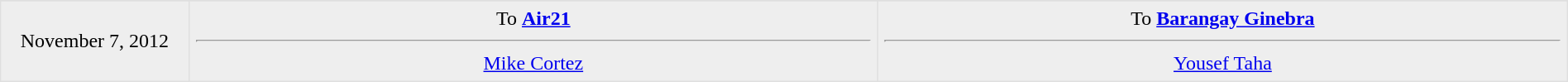<table border=1 style="border-collapse:collapse; text-align: center; width: 100%" bordercolor="#DFDFDF"  cellpadding="5">
<tr>
</tr>
<tr bgcolor="eeeeee">
<td style="width:12%">November 7, 2012</td>
<td style="width:44%" valign="top">To <strong><a href='#'>Air21</a></strong><hr><a href='#'>Mike Cortez</a></td>
<td style="width:44%" valign="top">To <strong><a href='#'>Barangay Ginebra</a></strong><hr><a href='#'>Yousef Taha</a></td>
</tr>
</table>
